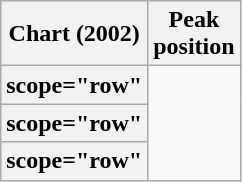<table class="wikitable plainrowheaders sortable">
<tr>
<th scope="col">Chart (2002)</th>
<th scope="col">Peak<br>position</th>
</tr>
<tr>
<th>scope="row" </th>
</tr>
<tr>
<th>scope="row" </th>
</tr>
<tr>
<th>scope="row" </th>
</tr>
</table>
